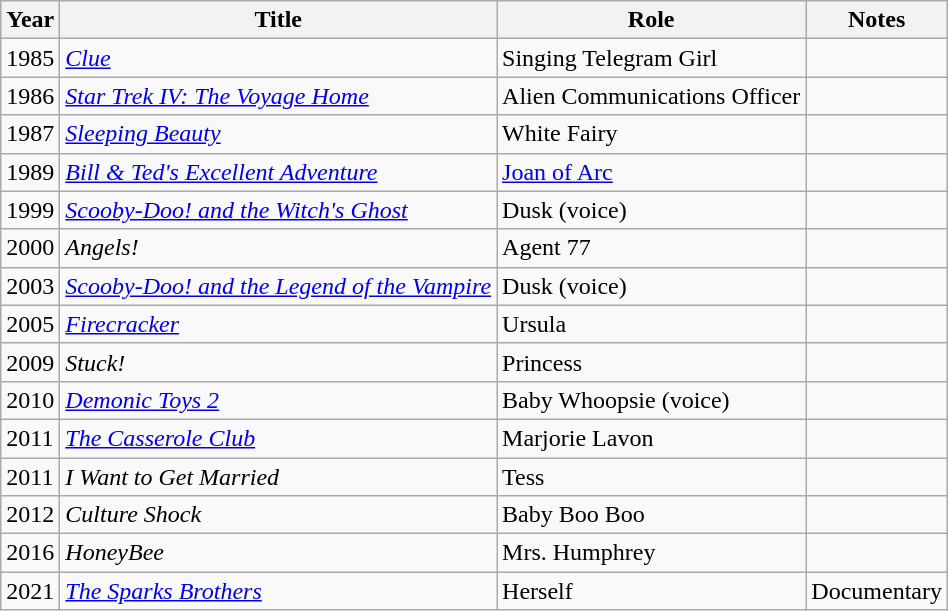<table class="wikitable sortable">
<tr>
<th>Year</th>
<th>Title</th>
<th>Role</th>
<th>Notes</th>
</tr>
<tr>
<td>1985</td>
<td><em><a href='#'>Clue</a></em></td>
<td>Singing Telegram Girl</td>
<td></td>
</tr>
<tr>
<td>1986</td>
<td><em><a href='#'>Star Trek IV: The Voyage Home</a></em></td>
<td>Alien Communications Officer</td>
<td></td>
</tr>
<tr>
<td>1987</td>
<td><em><a href='#'>Sleeping Beauty</a></em></td>
<td>White Fairy</td>
<td></td>
</tr>
<tr>
<td>1989</td>
<td><em><a href='#'>Bill & Ted's Excellent Adventure</a></em></td>
<td><a href='#'>Joan of Arc</a></td>
<td></td>
</tr>
<tr>
<td>1999</td>
<td><em><a href='#'>Scooby-Doo! and the Witch's Ghost</a></em></td>
<td>Dusk (voice)</td>
<td></td>
</tr>
<tr>
<td>2000</td>
<td><em>Angels!</em></td>
<td>Agent 77</td>
<td></td>
</tr>
<tr>
<td>2003</td>
<td><em><a href='#'>Scooby-Doo! and the Legend of the Vampire</a></em></td>
<td>Dusk (voice)</td>
<td></td>
</tr>
<tr>
<td>2005</td>
<td><em><a href='#'>Firecracker</a></em></td>
<td>Ursula</td>
<td></td>
</tr>
<tr>
<td>2009</td>
<td><em>Stuck!</em></td>
<td>Princess</td>
<td></td>
</tr>
<tr>
<td>2010</td>
<td><em><a href='#'>Demonic Toys 2</a></em></td>
<td>Baby Whoopsie (voice)</td>
<td></td>
</tr>
<tr>
<td>2011</td>
<td><em><a href='#'>The Casserole Club</a></em></td>
<td>Marjorie Lavon</td>
<td></td>
</tr>
<tr>
<td>2011</td>
<td><em>I Want to Get Married</em></td>
<td>Tess</td>
<td></td>
</tr>
<tr>
<td>2012</td>
<td><em>Culture Shock</em></td>
<td>Baby Boo Boo</td>
<td></td>
</tr>
<tr>
<td>2016</td>
<td><em>HoneyBee</em></td>
<td>Mrs. Humphrey</td>
<td></td>
</tr>
<tr>
<td>2021</td>
<td><em><a href='#'>The Sparks Brothers</a></em></td>
<td>Herself</td>
<td>Documentary</td>
</tr>
</table>
